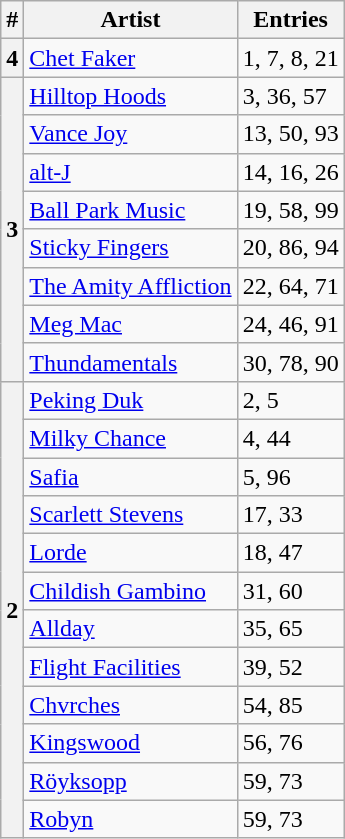<table class="wikitable sortable">
<tr>
<th>#</th>
<th>Artist</th>
<th>Entries</th>
</tr>
<tr>
<th>4</th>
<td><a href='#'>Chet Faker</a></td>
<td>1, 7, 8, 21</td>
</tr>
<tr>
<th rowspan="8">3</th>
<td><a href='#'>Hilltop Hoods</a></td>
<td>3, 36, 57</td>
</tr>
<tr>
<td><a href='#'>Vance Joy</a></td>
<td>13, 50, 93</td>
</tr>
<tr>
<td><a href='#'>alt-J</a></td>
<td>14, 16, 26</td>
</tr>
<tr>
<td><a href='#'>Ball Park Music</a></td>
<td>19, 58, 99</td>
</tr>
<tr>
<td><a href='#'>Sticky Fingers</a></td>
<td>20, 86, 94</td>
</tr>
<tr>
<td><a href='#'>The Amity Affliction</a></td>
<td>22, 64, 71</td>
</tr>
<tr>
<td><a href='#'>Meg Mac</a></td>
<td>24, 46, 91</td>
</tr>
<tr>
<td><a href='#'>Thundamentals</a></td>
<td>30, 78, 90</td>
</tr>
<tr>
<th rowspan="12">2</th>
<td><a href='#'>Peking Duk</a></td>
<td>2, 5</td>
</tr>
<tr>
<td><a href='#'>Milky Chance</a></td>
<td>4, 44</td>
</tr>
<tr>
<td><a href='#'>Safia</a></td>
<td>5, 96</td>
</tr>
<tr>
<td><a href='#'>Scarlett Stevens</a></td>
<td>17, 33</td>
</tr>
<tr>
<td><a href='#'>Lorde</a></td>
<td>18, 47</td>
</tr>
<tr>
<td><a href='#'>Childish Gambino</a></td>
<td>31, 60</td>
</tr>
<tr>
<td><a href='#'>Allday</a></td>
<td>35, 65</td>
</tr>
<tr>
<td><a href='#'>Flight Facilities</a></td>
<td>39, 52</td>
</tr>
<tr>
<td><a href='#'>Chvrches</a></td>
<td>54, 85</td>
</tr>
<tr>
<td><a href='#'>Kingswood</a></td>
<td>56, 76</td>
</tr>
<tr>
<td><a href='#'>Röyksopp</a></td>
<td>59, 73</td>
</tr>
<tr>
<td><a href='#'>Robyn</a></td>
<td>59, 73</td>
</tr>
</table>
